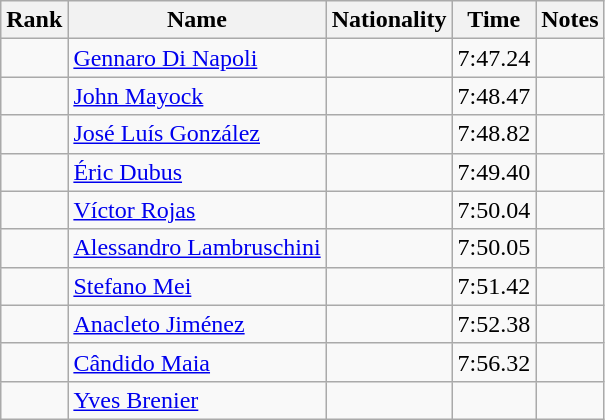<table class="wikitable sortable" style="text-align:center">
<tr>
<th>Rank</th>
<th>Name</th>
<th>Nationality</th>
<th>Time</th>
<th>Notes</th>
</tr>
<tr>
<td></td>
<td align="left"><a href='#'>Gennaro Di Napoli</a></td>
<td align=left></td>
<td>7:47.24</td>
<td></td>
</tr>
<tr>
<td></td>
<td align="left"><a href='#'>John Mayock</a></td>
<td align=left></td>
<td>7:48.47</td>
<td></td>
</tr>
<tr>
<td></td>
<td align="left"><a href='#'>José Luís González</a></td>
<td align=left></td>
<td>7:48.82</td>
<td></td>
</tr>
<tr>
<td></td>
<td align="left"><a href='#'>Éric Dubus</a></td>
<td align=left></td>
<td>7:49.40</td>
<td></td>
</tr>
<tr>
<td></td>
<td align="left"><a href='#'>Víctor Rojas</a></td>
<td align=left></td>
<td>7:50.04</td>
<td></td>
</tr>
<tr>
<td></td>
<td align="left"><a href='#'>Alessandro Lambruschini</a></td>
<td align=left></td>
<td>7:50.05</td>
<td></td>
</tr>
<tr>
<td></td>
<td align="left"><a href='#'>Stefano Mei</a></td>
<td align=left></td>
<td>7:51.42</td>
<td></td>
</tr>
<tr>
<td></td>
<td align="left"><a href='#'>Anacleto Jiménez</a></td>
<td align=left></td>
<td>7:52.38</td>
<td></td>
</tr>
<tr>
<td></td>
<td align="left"><a href='#'>Cândido Maia</a></td>
<td align=left></td>
<td>7:56.32</td>
<td></td>
</tr>
<tr>
<td></td>
<td align="left"><a href='#'>Yves Brenier</a></td>
<td align=left></td>
<td></td>
<td></td>
</tr>
</table>
